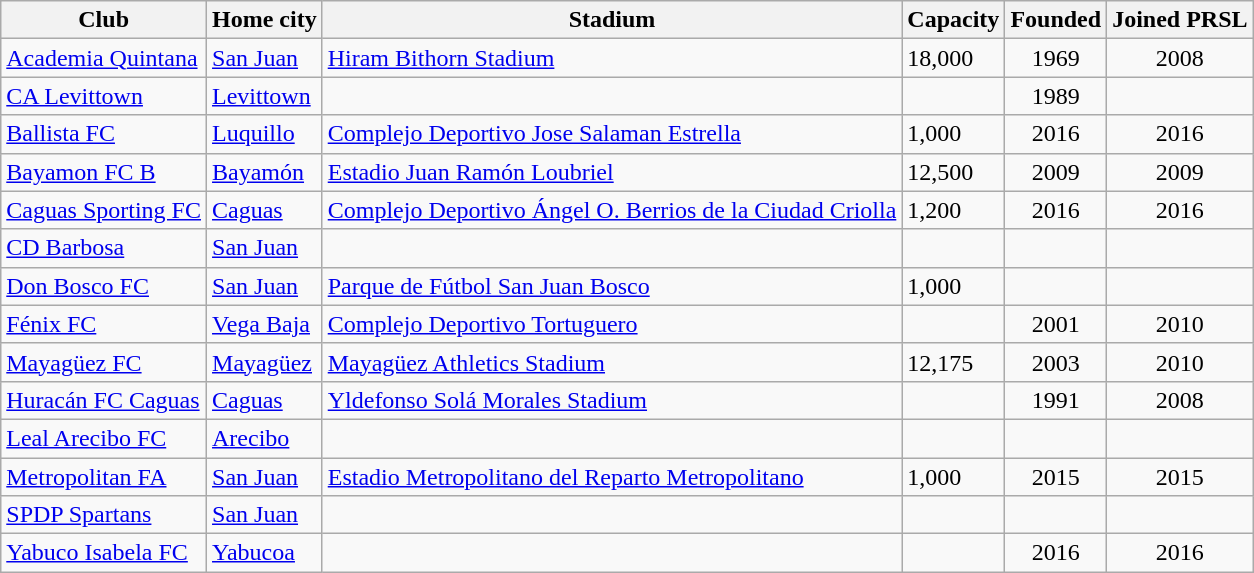<table class="wikitable sortable" width:90%>
<tr>
<th>Club</th>
<th>Home city</th>
<th>Stadium</th>
<th>Capacity</th>
<th>Founded</th>
<th>Joined PRSL</th>
</tr>
<tr>
<td><a href='#'>Academia Quintana</a></td>
<td><a href='#'>San Juan</a></td>
<td><a href='#'>Hiram Bithorn Stadium</a></td>
<td>18,000</td>
<td align=center>1969</td>
<td align=center>2008</td>
</tr>
<tr>
<td><a href='#'>CA Levittown</a></td>
<td><a href='#'>Levittown</a></td>
<td></td>
<td></td>
<td align=center>1989</td>
<td align=center></td>
</tr>
<tr>
<td><a href='#'>Ballista FC</a></td>
<td><a href='#'>Luquillo</a></td>
<td><a href='#'>Complejo Deportivo Jose Salaman Estrella</a></td>
<td>1,000</td>
<td align=center>2016</td>
<td align=center>2016</td>
</tr>
<tr>
<td><a href='#'>Bayamon FC B</a></td>
<td><a href='#'>Bayamón</a></td>
<td><a href='#'>Estadio Juan Ramón Loubriel</a></td>
<td>12,500</td>
<td align=center>2009</td>
<td align=center>2009</td>
</tr>
<tr>
<td><a href='#'>Caguas Sporting FC</a></td>
<td><a href='#'>Caguas</a></td>
<td><a href='#'>Complejo Deportivo Ángel O. Berrios de la Ciudad Criolla</a></td>
<td>1,200</td>
<td align=center>2016</td>
<td align=center>2016</td>
</tr>
<tr>
<td><a href='#'>CD Barbosa</a></td>
<td><a href='#'>San Juan</a></td>
<td></td>
<td></td>
<td align=center></td>
<td align=center></td>
</tr>
<tr>
<td><a href='#'>Don Bosco FC</a></td>
<td><a href='#'>San Juan</a></td>
<td><a href='#'>Parque de Fútbol San Juan Bosco</a></td>
<td>1,000</td>
<td align=center></td>
<td align=center></td>
</tr>
<tr>
<td><a href='#'>Fénix FC</a></td>
<td><a href='#'>Vega Baja</a></td>
<td><a href='#'>Complejo Deportivo Tortuguero</a></td>
<td></td>
<td align=center>2001</td>
<td align=center>2010</td>
</tr>
<tr>
<td><a href='#'>Mayagüez FC</a></td>
<td><a href='#'>Mayagüez</a></td>
<td><a href='#'>Mayagüez Athletics Stadium</a></td>
<td>12,175</td>
<td align=center>2003</td>
<td align=center>2010</td>
</tr>
<tr>
<td><a href='#'>Huracán FC Caguas</a></td>
<td><a href='#'>Caguas</a></td>
<td><a href='#'>Yldefonso Solá Morales Stadium</a></td>
<td></td>
<td align=center>1991</td>
<td align=center>2008</td>
</tr>
<tr>
<td><a href='#'>Leal Arecibo FC</a></td>
<td><a href='#'>Arecibo</a></td>
<td></td>
<td></td>
<td align=center></td>
<td align=center></td>
</tr>
<tr>
<td><a href='#'>Metropolitan FA</a></td>
<td><a href='#'>San Juan</a></td>
<td><a href='#'>Estadio Metropolitano del Reparto Metropolitano</a></td>
<td>1,000</td>
<td align=center>2015</td>
<td align=center>2015</td>
</tr>
<tr>
<td><a href='#'>SPDP Spartans</a></td>
<td><a href='#'>San Juan</a></td>
<td></td>
<td></td>
<td align=center></td>
<td align=center></td>
</tr>
<tr>
<td><a href='#'>Yabuco Isabela FC</a></td>
<td><a href='#'>Yabucoa</a></td>
<td></td>
<td></td>
<td align=center>2016</td>
<td align=center>2016</td>
</tr>
</table>
